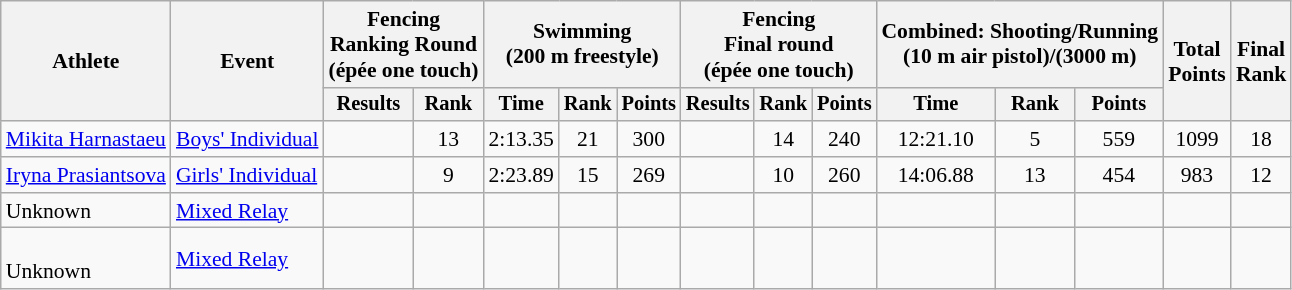<table class="wikitable" style="font-size:90%;">
<tr>
<th rowspan=2>Athlete</th>
<th rowspan=2>Event</th>
<th colspan=2>Fencing<br>Ranking Round<br><span>(épée one touch)</span></th>
<th colspan=3>Swimming<br><span>(200 m freestyle)</span></th>
<th colspan=3>Fencing<br>Final round<br><span>(épée one touch)</span></th>
<th colspan=3>Combined: Shooting/Running<br><span>(10 m air pistol)/(3000 m)</span></th>
<th rowspan=2>Total<br>Points</th>
<th rowspan=2>Final<br>Rank</th>
</tr>
<tr style="font-size:95%">
<th>Results</th>
<th>Rank</th>
<th>Time</th>
<th>Rank</th>
<th>Points</th>
<th>Results</th>
<th>Rank</th>
<th>Points</th>
<th>Time</th>
<th>Rank</th>
<th>Points</th>
</tr>
<tr align=center>
<td align=left><a href='#'>Mikita Harnastaeu</a></td>
<td align=left><a href='#'>Boys' Individual</a></td>
<td></td>
<td>13</td>
<td>2:13.35</td>
<td>21</td>
<td>300</td>
<td></td>
<td>14</td>
<td>240</td>
<td>12:21.10</td>
<td>5</td>
<td>559</td>
<td>1099</td>
<td>18</td>
</tr>
<tr align=center>
<td align=left><a href='#'>Iryna Prasiantsova</a></td>
<td align=left><a href='#'>Girls' Individual</a></td>
<td></td>
<td>9</td>
<td>2:23.89</td>
<td>15</td>
<td>269</td>
<td></td>
<td>10</td>
<td>260</td>
<td>14:06.88</td>
<td>13</td>
<td>454</td>
<td>983</td>
<td>12</td>
</tr>
<tr align=center>
<td align=left>Unknown<br></td>
<td align=left><a href='#'>Mixed Relay</a></td>
<td></td>
<td></td>
<td></td>
<td></td>
<td></td>
<td></td>
<td></td>
<td></td>
<td></td>
<td></td>
<td></td>
<td></td>
<td></td>
</tr>
<tr align=center>
<td align=left><br>Unknown</td>
<td align=left><a href='#'>Mixed Relay</a></td>
<td></td>
<td></td>
<td></td>
<td></td>
<td></td>
<td></td>
<td></td>
<td></td>
<td></td>
<td></td>
<td></td>
<td></td>
<td></td>
</tr>
</table>
